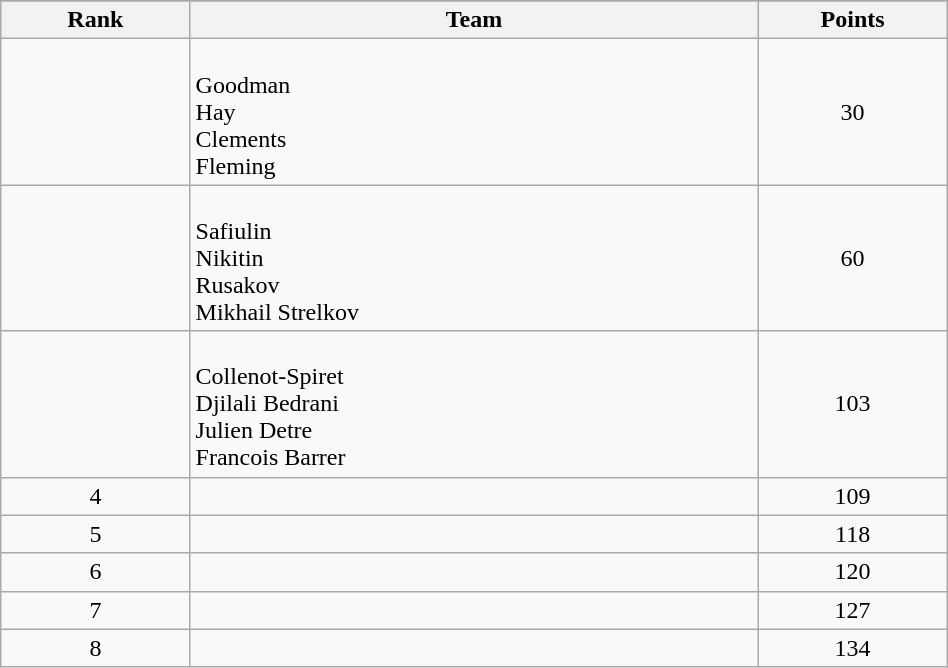<table class="wikitable" width=50%>
<tr>
</tr>
<tr>
<th width=10%>Rank</th>
<th width=30%>Team</th>
<th width=10%>Points</th>
</tr>
<tr align="center">
<td></td>
<td align="left"><br>Goodman<br>Hay<br>Clements<br>Fleming</td>
<td>30</td>
</tr>
<tr align="center">
<td></td>
<td align="left"><br>Safiulin<br>Nikitin<br>Rusakov<br>Mikhail Strelkov</td>
<td>60</td>
</tr>
<tr align="center">
<td></td>
<td align="left"><br>Collenot-Spiret<br>Djilali Bedrani<br>Julien Detre<br>Francois Barrer</td>
<td>103</td>
</tr>
<tr align="center">
<td>4</td>
<td align="left"></td>
<td>109</td>
</tr>
<tr align="center">
<td>5</td>
<td align="left"></td>
<td>118</td>
</tr>
<tr align="center">
<td>6</td>
<td align="left"></td>
<td>120</td>
</tr>
<tr align="center">
<td>7</td>
<td align="left"></td>
<td>127</td>
</tr>
<tr align="center">
<td>8</td>
<td align="left"></td>
<td>134</td>
</tr>
</table>
